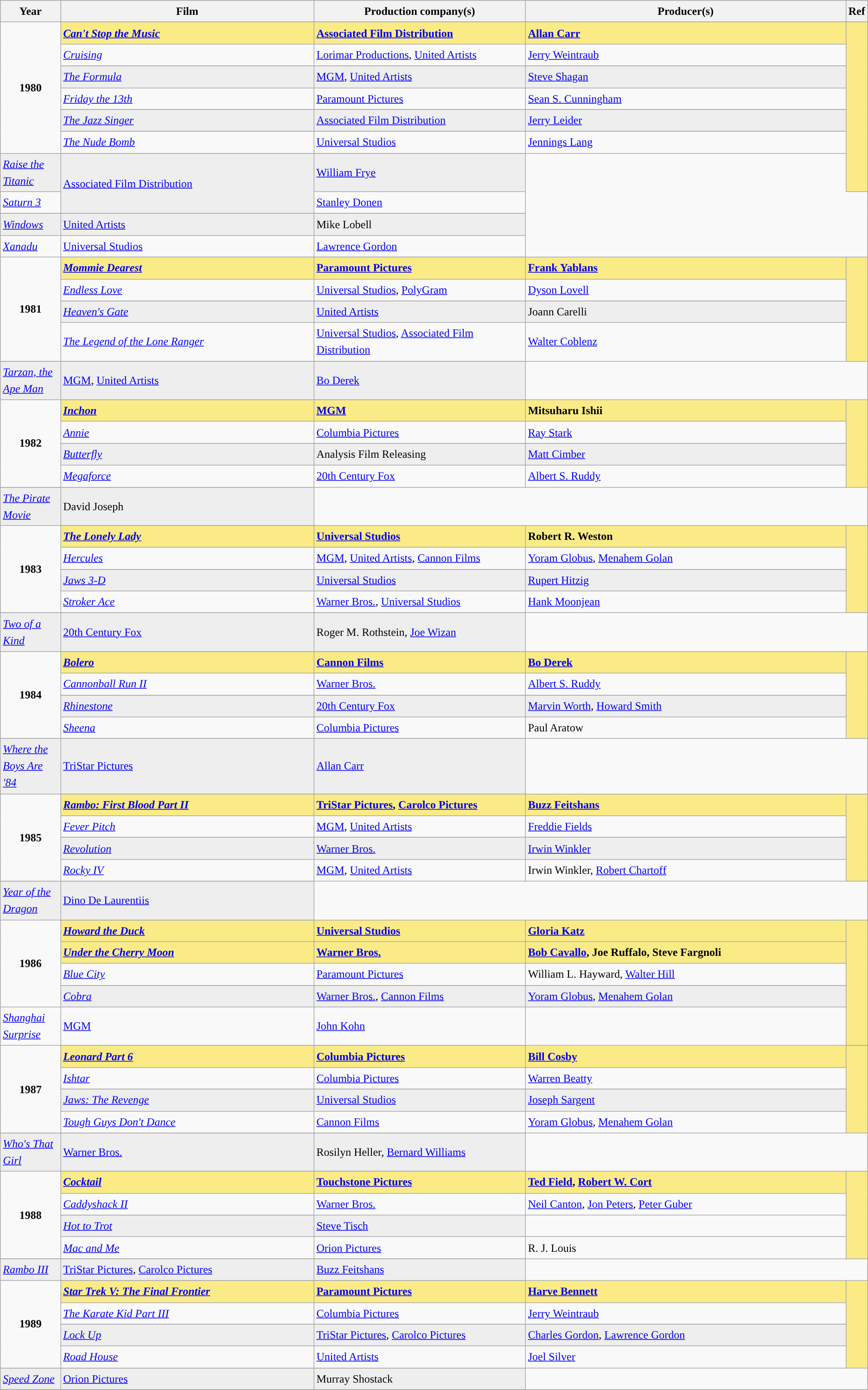<table class="wikitable sortable" style="font-size:1.00em; line-height:1.5em;">
<tr bgcolor="#bebebe">
<th style="width:7%;">Year</th>
<th style="width:30%;">Film</th>
<th style="width:25%;">Production company(s)</th>
<th style="width:40%;">Producer(s)</th>
<th style="width:10%;">Ref</th>
</tr>
<tr>
<td rowspan=11 style="text-align:center"><strong>1980</strong><br></td>
</tr>
<tr style="background:#FAEB86">
<td><strong><em><a href='#'>Can't Stop the Music</a></em></strong></td>
<td><strong><a href='#'>Associated Film Distribution</a></strong></td>
<td><strong><a href='#'>Allan Carr</a></strong></td>
<td rowspan=11></td>
</tr>
<tr>
<td><em><a href='#'>Cruising</a></em></td>
<td><a href='#'>Lorimar Productions</a>, <a href='#'>United Artists</a></td>
<td><a href='#'>Jerry Weintraub</a></td>
</tr>
<tr>
</tr>
<tr style="background:#eee;">
<td><em><a href='#'>The Formula</a></em></td>
<td><a href='#'>MGM</a>, <a href='#'>United Artists</a></td>
<td><a href='#'>Steve Shagan</a></td>
</tr>
<tr>
<td><em><a href='#'>Friday the 13th</a></em></td>
<td><a href='#'>Paramount Pictures</a></td>
<td><a href='#'>Sean S. Cunningham</a></td>
</tr>
<tr>
</tr>
<tr style="background:#eee;">
<td><em><a href='#'>The Jazz Singer</a></em></td>
<td><a href='#'>Associated Film Distribution</a></td>
<td><a href='#'>Jerry Leider</a></td>
</tr>
<tr>
</tr>
<tr>
<td><em><a href='#'>The Nude Bomb</a></em></td>
<td><a href='#'>Universal Studios</a></td>
<td><a href='#'>Jennings Lang</a></td>
</tr>
<tr>
</tr>
<tr style="background:#eee;">
<td><em><a href='#'>Raise the Titanic</a></em></td>
<td rowspan="2"><a href='#'>Associated Film Distribution</a></td>
<td><a href='#'>William Frye</a></td>
</tr>
<tr>
<td><em><a href='#'>Saturn 3</a></em></td>
<td><a href='#'>Stanley Donen</a></td>
</tr>
<tr>
</tr>
<tr style="background:#eee;">
<td><em><a href='#'>Windows</a></em></td>
<td><a href='#'>United Artists</a></td>
<td>Mike Lobell</td>
</tr>
<tr>
<td><em><a href='#'>Xanadu</a></em></td>
<td><a href='#'>Universal Studios</a></td>
<td><a href='#'>Lawrence Gordon</a></td>
</tr>
<tr>
<td rowspan=6 style="text-align:center"><strong>1981</strong><br></td>
</tr>
<tr style="background:#FAEB86">
<td><strong><em><a href='#'>Mommie Dearest</a></em></strong></td>
<td><strong><a href='#'>Paramount Pictures</a></strong></td>
<td><strong><a href='#'>Frank Yablans</a></strong></td>
<td rowspan=6></td>
</tr>
<tr>
<td><em><a href='#'>Endless Love</a></em></td>
<td><a href='#'>Universal Studios</a>, <a href='#'>PolyGram</a></td>
<td><a href='#'>Dyson Lovell</a></td>
</tr>
<tr>
</tr>
<tr style="background:#eee;">
<td><em><a href='#'>Heaven's Gate</a></em></td>
<td><a href='#'>United Artists</a></td>
<td>Joann Carelli</td>
</tr>
<tr>
<td><em><a href='#'>The Legend of the Lone Ranger</a></em></td>
<td><a href='#'>Universal Studios</a>, <a href='#'>Associated Film Distribution</a></td>
<td><a href='#'>Walter Coblenz</a></td>
</tr>
<tr>
</tr>
<tr style="background:#eee;">
<td><em><a href='#'>Tarzan, the Ape Man</a></em></td>
<td><a href='#'>MGM</a>, <a href='#'>United Artists</a></td>
<td><a href='#'>Bo Derek</a></td>
</tr>
<tr>
<td rowspan=6 style="text-align:center"><strong>1982</strong><br></td>
</tr>
<tr style="background:#FAEB86">
<td><strong><em><a href='#'>Inchon</a></em></strong></td>
<td><strong><a href='#'>MGM</a></strong></td>
<td><strong>Mitsuharu Ishii</strong></td>
<td rowspan=6></td>
</tr>
<tr>
<td><em><a href='#'>Annie</a></em></td>
<td><a href='#'>Columbia Pictures</a></td>
<td><a href='#'>Ray Stark</a></td>
</tr>
<tr>
</tr>
<tr style="background:#eee;">
<td><em><a href='#'>Butterfly</a></em></td>
<td>Analysis Film Releasing</td>
<td><a href='#'>Matt Cimber</a></td>
</tr>
<tr>
<td><em><a href='#'>Megaforce</a></em></td>
<td rowspan="2"><a href='#'>20th Century Fox</a></td>
<td><a href='#'>Albert S. Ruddy</a></td>
</tr>
<tr>
</tr>
<tr style="background:#eee;">
<td><em><a href='#'>The Pirate Movie</a></em></td>
<td>David Joseph</td>
</tr>
<tr>
<td rowspan=6 style="text-align:center"><strong>1983</strong><br></td>
</tr>
<tr style="background:#FAEB86">
<td><strong><em><a href='#'>The Lonely Lady</a></em></strong></td>
<td><strong><a href='#'>Universal Studios</a></strong></td>
<td><strong>Robert R. Weston</strong></td>
<td rowspan=6></td>
</tr>
<tr>
<td><em><a href='#'>Hercules</a></em></td>
<td><a href='#'>MGM</a>, <a href='#'>United Artists</a>, <a href='#'>Cannon Films</a></td>
<td><a href='#'>Yoram Globus</a>, <a href='#'>Menahem Golan</a></td>
</tr>
<tr>
</tr>
<tr style="background:#eee;">
<td><em><a href='#'>Jaws 3-D</a></em></td>
<td><a href='#'>Universal Studios</a></td>
<td><a href='#'>Rupert Hitzig</a></td>
</tr>
<tr>
<td><em><a href='#'>Stroker Ace</a></em></td>
<td><a href='#'>Warner Bros.</a>, <a href='#'>Universal Studios</a></td>
<td><a href='#'>Hank Moonjean</a></td>
</tr>
<tr>
</tr>
<tr style="background:#eee;">
<td><em><a href='#'>Two of a Kind</a></em></td>
<td><a href='#'>20th Century Fox</a></td>
<td>Roger M. Rothstein, <a href='#'>Joe Wizan</a></td>
</tr>
<tr>
<td rowspan=6 style="text-align:center"><strong>1984</strong><br></td>
</tr>
<tr style="background:#FAEB86">
<td><strong><em><a href='#'>Bolero</a></em></strong></td>
<td><strong><a href='#'>Cannon Films</a></strong></td>
<td><strong><a href='#'>Bo Derek</a></strong></td>
<td rowspan=6></td>
</tr>
<tr>
<td><em><a href='#'>Cannonball Run II</a></em></td>
<td><a href='#'>Warner Bros.</a></td>
<td><a href='#'>Albert S. Ruddy</a></td>
</tr>
<tr>
</tr>
<tr style="background:#eee;">
<td><em><a href='#'>Rhinestone</a></em></td>
<td><a href='#'>20th Century Fox</a></td>
<td><a href='#'>Marvin Worth</a>, <a href='#'>Howard Smith</a></td>
</tr>
<tr>
<td><em><a href='#'>Sheena</a></em></td>
<td><a href='#'>Columbia Pictures</a></td>
<td>Paul Aratow</td>
</tr>
<tr>
</tr>
<tr style="background:#eee;">
<td><em><a href='#'>Where the Boys Are '84</a></em></td>
<td><a href='#'>TriStar Pictures</a></td>
<td><a href='#'>Allan Carr</a></td>
</tr>
<tr>
<td rowspan=6 style="text-align:center"><strong>1985</strong><br></td>
</tr>
<tr style="background:#FAEB86">
<td><strong><em><a href='#'>Rambo: First Blood Part II</a></em></strong></td>
<td><strong><a href='#'>TriStar Pictures</a>, <a href='#'>Carolco Pictures</a></strong></td>
<td><strong><a href='#'>Buzz Feitshans</a></strong></td>
<td rowspan=6></td>
</tr>
<tr>
<td><em><a href='#'>Fever Pitch</a></em></td>
<td><a href='#'>MGM</a>, <a href='#'>United Artists</a></td>
<td><a href='#'>Freddie Fields</a></td>
</tr>
<tr>
</tr>
<tr style="background:#eee;">
<td><em><a href='#'>Revolution</a></em></td>
<td><a href='#'>Warner Bros.</a></td>
<td><a href='#'>Irwin Winkler</a></td>
</tr>
<tr>
<td><em><a href='#'>Rocky IV</a></em></td>
<td rowspan="2"><a href='#'>MGM</a>, <a href='#'>United Artists</a></td>
<td>Irwin Winkler, <a href='#'>Robert Chartoff</a></td>
</tr>
<tr>
</tr>
<tr style="background:#eee;">
<td><em><a href='#'>Year of the Dragon</a></em></td>
<td><a href='#'>Dino De Laurentiis</a></td>
</tr>
<tr>
<td rowspan=6 style="text-align:center"><strong>1986</strong><br></td>
</tr>
<tr style="background:#FAEB86">
<td><strong><em><a href='#'>Howard the Duck</a></em></strong></td>
<td><strong><a href='#'>Universal Studios</a></strong></td>
<td><strong><a href='#'>Gloria Katz</a></strong></td>
<td rowspan=6></td>
</tr>
<tr style="background:#FAEB86">
<td><strong><em><a href='#'>Under the Cherry Moon</a></em></strong></td>
<td><strong><a href='#'>Warner Bros.</a></strong></td>
<td><strong><a href='#'>Bob Cavallo</a>, Joe Ruffalo, Steve Fargnoli</strong></td>
</tr>
<tr>
<td><em><a href='#'>Blue City</a></em></td>
<td><a href='#'>Paramount Pictures</a></td>
<td>William L. Hayward, <a href='#'>Walter Hill</a></td>
</tr>
<tr>
</tr>
<tr style="background:#eee;">
<td><em><a href='#'>Cobra</a></em></td>
<td><a href='#'>Warner Bros.</a>, <a href='#'>Cannon Films</a></td>
<td><a href='#'>Yoram Globus</a>, <a href='#'>Menahem Golan</a></td>
</tr>
<tr>
<td><em><a href='#'>Shanghai Surprise</a></em></td>
<td><a href='#'>MGM</a></td>
<td><a href='#'>John Kohn</a></td>
</tr>
<tr>
<td rowspan=6 style="text-align:center"><strong>1987</strong><br></td>
</tr>
<tr style="background:#FAEB86">
<td><strong><em><a href='#'>Leonard Part 6</a></em></strong></td>
<td><strong><a href='#'>Columbia Pictures</a></strong></td>
<td><strong><a href='#'>Bill Cosby</a></strong></td>
<td rowspan=6></td>
</tr>
<tr>
<td><em><a href='#'>Ishtar</a></em></td>
<td><a href='#'>Columbia Pictures</a></td>
<td><a href='#'>Warren Beatty</a></td>
</tr>
<tr>
</tr>
<tr style="background:#eee;">
<td><em><a href='#'>Jaws: The Revenge</a></em></td>
<td><a href='#'>Universal Studios</a></td>
<td><a href='#'>Joseph Sargent</a></td>
</tr>
<tr>
<td><em><a href='#'>Tough Guys Don't Dance</a></em></td>
<td><a href='#'>Cannon Films</a></td>
<td><a href='#'>Yoram Globus</a>, <a href='#'>Menahem Golan</a></td>
</tr>
<tr>
</tr>
<tr style="background:#eee;">
<td><em><a href='#'>Who's That Girl</a></em></td>
<td><a href='#'>Warner Bros.</a></td>
<td>Rosilyn Heller, <a href='#'>Bernard Williams</a></td>
</tr>
<tr>
<td rowspan=6 style="text-align:center"><strong>1988</strong><br></td>
</tr>
<tr style="background:#FAEB86">
<td><strong><em><a href='#'>Cocktail</a></em></strong></td>
<td><strong><a href='#'>Touchstone Pictures</a></strong></td>
<td><strong><a href='#'>Ted Field</a>, <a href='#'>Robert W. Cort</a></strong></td>
<td rowspan=6></td>
</tr>
<tr>
<td><em><a href='#'>Caddyshack II</a></em></td>
<td rowspan="2"><a href='#'>Warner Bros.</a></td>
<td><a href='#'>Neil Canton</a>, <a href='#'>Jon Peters</a>, <a href='#'>Peter Guber</a></td>
</tr>
<tr>
</tr>
<tr style="background:#eee;">
<td><em><a href='#'>Hot to Trot</a></em></td>
<td><a href='#'>Steve Tisch</a></td>
</tr>
<tr>
<td><em><a href='#'>Mac and Me</a></em></td>
<td><a href='#'>Orion Pictures</a></td>
<td>R. J. Louis</td>
</tr>
<tr>
</tr>
<tr style="background:#eee;">
<td><em><a href='#'>Rambo III</a></em></td>
<td><a href='#'>TriStar Pictures</a>, <a href='#'>Carolco Pictures</a></td>
<td><a href='#'>Buzz Feitshans</a></td>
</tr>
<tr>
<td rowspan=6 style="text-align:center"><strong>1989</strong><br></td>
</tr>
<tr style="background:#FAEB86">
<td><strong><em><a href='#'>Star Trek V: The Final Frontier</a></em></strong></td>
<td><strong><a href='#'>Paramount Pictures</a></strong></td>
<td><strong><a href='#'>Harve Bennett</a></strong></td>
<td rowspan=6></td>
</tr>
<tr>
<td><em><a href='#'>The Karate Kid Part III</a></em></td>
<td><a href='#'>Columbia Pictures</a></td>
<td><a href='#'>Jerry Weintraub</a></td>
</tr>
<tr>
</tr>
<tr style="background:#eee;">
<td><em><a href='#'>Lock Up</a></em></td>
<td><a href='#'>TriStar Pictures</a>, <a href='#'>Carolco Pictures</a></td>
<td><a href='#'>Charles Gordon</a>, <a href='#'>Lawrence Gordon</a></td>
</tr>
<tr>
<td><em><a href='#'>Road House</a></em></td>
<td><a href='#'>United Artists</a></td>
<td><a href='#'>Joel Silver</a></td>
</tr>
<tr>
</tr>
<tr style="background:#eee;">
<td><em><a href='#'>Speed Zone</a></em></td>
<td><a href='#'>Orion Pictures</a></td>
<td>Murray Shostack</td>
</tr>
<tr>
</tr>
</table>
